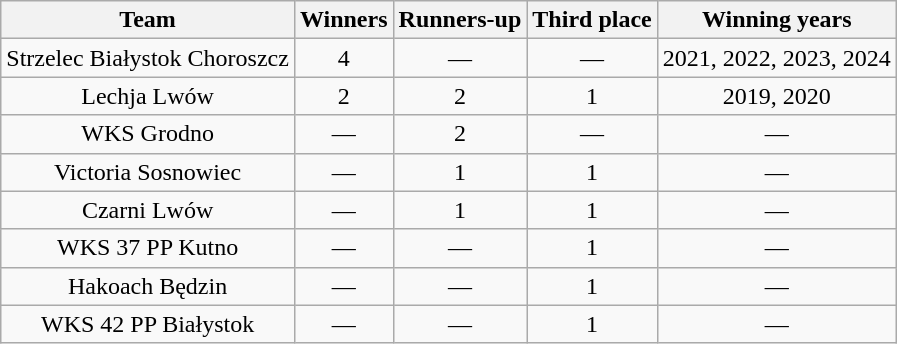<table class="wikitable" style="text-align: center">
<tr>
<th>Team</th>
<th>Winners</th>
<th>Runners-up</th>
<th>Third place</th>
<th>Winning years</th>
</tr>
<tr>
<td>Strzelec Białystok Choroszcz</td>
<td>4</td>
<td>—</td>
<td>—</td>
<td>2021, 2022, 2023, 2024</td>
</tr>
<tr>
<td>Lechja Lwów</td>
<td>2</td>
<td>2</td>
<td>1</td>
<td>2019, 2020</td>
</tr>
<tr>
<td>WKS Grodno</td>
<td>—</td>
<td>2</td>
<td>—</td>
<td>—</td>
</tr>
<tr>
<td>Victoria Sosnowiec</td>
<td>—</td>
<td>1</td>
<td>1</td>
<td>—</td>
</tr>
<tr>
<td>Czarni Lwów</td>
<td>—</td>
<td>1</td>
<td>1</td>
<td>—</td>
</tr>
<tr>
<td>WKS 37 PP Kutno</td>
<td>—</td>
<td>—</td>
<td>1</td>
<td>—</td>
</tr>
<tr>
<td>Hakoach Będzin</td>
<td>—</td>
<td>—</td>
<td>1</td>
<td>—</td>
</tr>
<tr>
<td>WKS 42 PP Białystok</td>
<td>—</td>
<td>—</td>
<td>1</td>
<td>—</td>
</tr>
</table>
